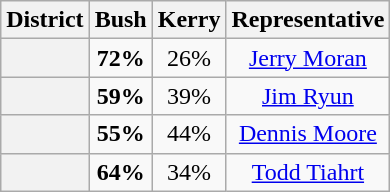<table class="wikitable sortable">
<tr>
<th>District</th>
<th>Bush</th>
<th>Kerry</th>
<th>Representative</th>
</tr>
<tr align=center>
<th></th>
<td><strong>72%</strong></td>
<td>26%</td>
<td><a href='#'>Jerry Moran</a></td>
</tr>
<tr align=center>
<th></th>
<td><strong>59%</strong></td>
<td>39%</td>
<td><a href='#'>Jim Ryun</a></td>
</tr>
<tr align=center>
<th></th>
<td><strong>55%</strong></td>
<td>44%</td>
<td><a href='#'>Dennis Moore</a></td>
</tr>
<tr align=center>
<th></th>
<td><strong>64%</strong></td>
<td>34%</td>
<td><a href='#'>Todd Tiahrt</a></td>
</tr>
</table>
